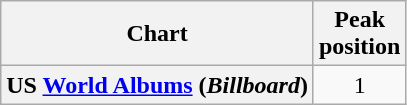<table class="wikitable plainrowheaders">
<tr>
<th scope="col">Chart</th>
<th scope="col">Peak<br>position</th>
</tr>
<tr>
<th scope="row">US <a href='#'>World Albums</a> (<em>Billboard</em>)</th>
<td style="text-align:center;">1</td>
</tr>
</table>
